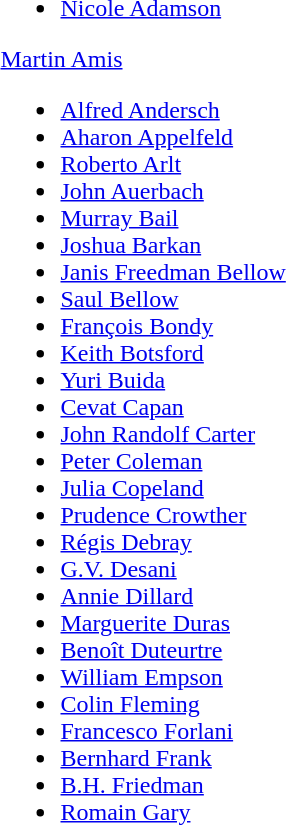<table align="left" summary="first column is left column">
<tr>
<td align="left"><br><ul><li><a href='#'>Nicole Adamson</a></li></ul><a href='#'>Martin Amis</a><ul><li><a href='#'>Alfred Andersch</a></li><li><a href='#'>Aharon Appelfeld</a></li><li><a href='#'>Roberto Arlt</a></li><li><a href='#'>John Auerbach</a></li><li><a href='#'>Murray Bail</a></li><li><a href='#'>Joshua Barkan</a></li><li><a href='#'>Janis Freedman Bellow</a></li><li><a href='#'>Saul Bellow</a></li><li><a href='#'>François Bondy</a></li><li><a href='#'>Keith Botsford</a></li><li><a href='#'>Yuri Buida</a></li><li><a href='#'>Cevat Capan</a></li><li><a href='#'>John Randolf Carter</a></li><li><a href='#'>Peter Coleman</a></li><li><a href='#'>Julia Copeland</a></li><li><a href='#'>Prudence Crowther</a></li><li><a href='#'>Régis Debray</a></li><li><a href='#'>G.V. Desani</a></li><li><a href='#'>Annie Dillard</a></li><li><a href='#'>Marguerite Duras</a></li><li><a href='#'>Benoît Duteurtre</a></li><li><a href='#'>William Empson</a></li><li><a href='#'>Colin Fleming</a></li><li><a href='#'>Francesco Forlani</a></li><li><a href='#'>Bernhard Frank</a></li><li><a href='#'>B.H. Friedman</a></li><li><a href='#'>Romain Gary</a></li></ul></td>
</tr>
</table>
